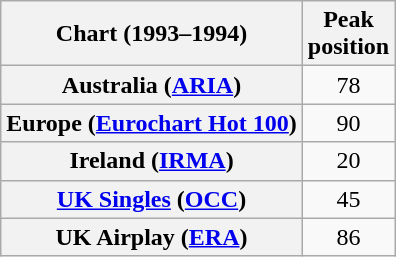<table class="wikitable sortable plainrowheaders" style="text-align:center">
<tr>
<th scope="col">Chart (1993–1994)</th>
<th scope="col">Peak<br>position</th>
</tr>
<tr>
<th scope="row">Australia (<a href='#'>ARIA</a>)</th>
<td>78</td>
</tr>
<tr>
<th scope="row">Europe (<a href='#'>Eurochart Hot 100</a>)</th>
<td>90</td>
</tr>
<tr>
<th scope="row">Ireland (<a href='#'>IRMA</a>)</th>
<td>20</td>
</tr>
<tr>
<th scope="row"><a href='#'>UK Singles</a> (<a href='#'>OCC</a>)</th>
<td>45</td>
</tr>
<tr>
<th scope="row">UK Airplay (<a href='#'>ERA</a>)</th>
<td>86</td>
</tr>
</table>
